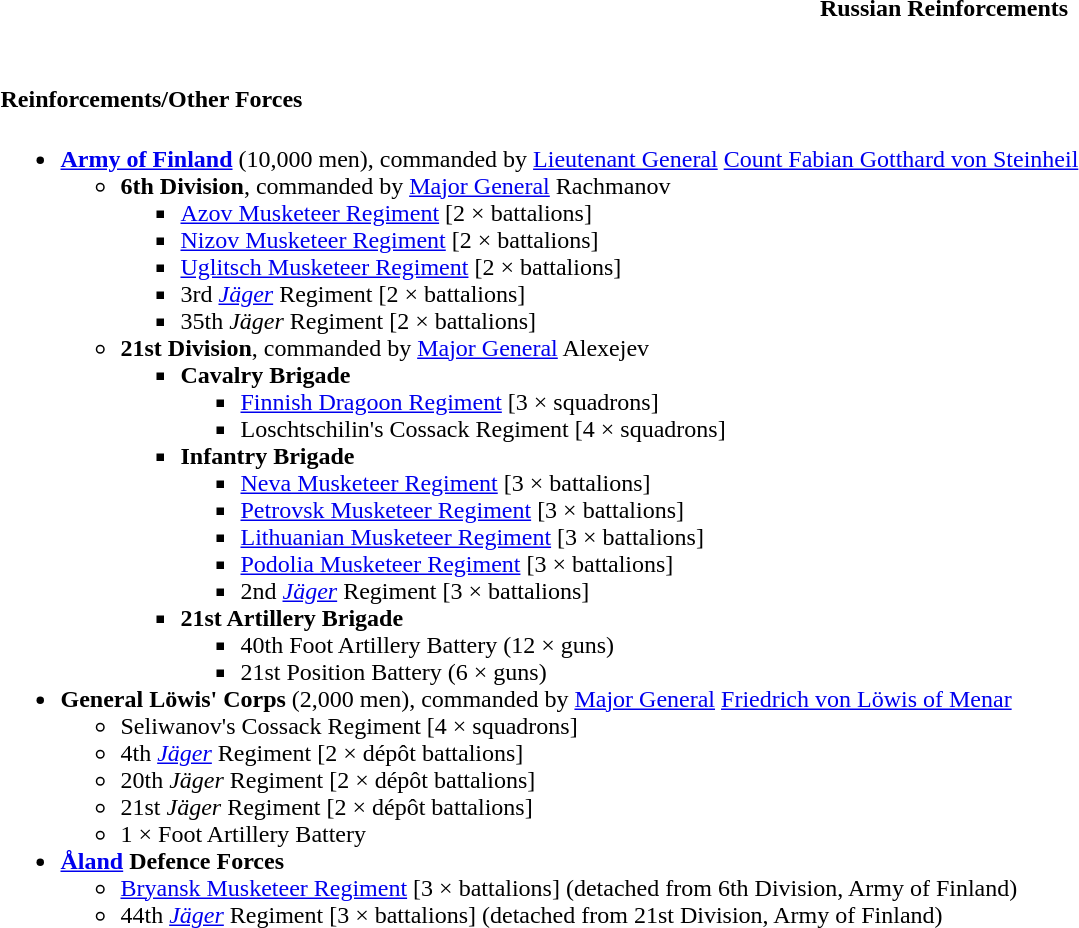<table class="toccolours collapsible collapsed" style="width:100%; background:transparent;">
<tr>
<th>Russian Reinforcements</th>
</tr>
<tr>
<td><br><h4>Reinforcements/Other Forces</h4><ul><li><strong><a href='#'>Army of Finland</a></strong> (10,000 men), commanded by <a href='#'>Lieutenant General</a> <a href='#'>Count Fabian Gotthard von Steinheil</a><ul><li><strong>6th Division</strong>, commanded by <a href='#'>Major General</a> Rachmanov<ul><li><a href='#'>Azov Musketeer Regiment</a> [2 × battalions]</li><li><a href='#'>Nizov Musketeer Regiment</a> [2 × battalions]</li><li><a href='#'>Uglitsch Musketeer Regiment</a> [2 × battalions]</li><li>3rd <em><a href='#'>Jäger</a></em> Regiment [2 × battalions]</li><li>35th <em>Jäger</em> Regiment [2 × battalions]</li></ul></li><li><strong>21st Division</strong>, commanded by <a href='#'>Major General</a> Alexejev<ul><li><strong>Cavalry Brigade</strong><ul><li><a href='#'>Finnish Dragoon Regiment</a> [3 × squadrons]</li><li> Loschtschilin's Cossack Regiment [4 × squadrons]</li></ul></li><li><strong>Infantry Brigade</strong><ul><li><a href='#'>Neva Musketeer Regiment</a> [3 × battalions]</li><li><a href='#'>Petrovsk Musketeer Regiment</a> [3 × battalions]</li><li><a href='#'>Lithuanian Musketeer Regiment</a> [3 × battalions]</li><li><a href='#'>Podolia Musketeer Regiment</a> [3 × battalions]</li><li>2nd <em><a href='#'>Jäger</a></em> Regiment [3 × battalions]</li></ul></li><li><strong>21st Artillery Brigade</strong><ul><li>40th Foot Artillery Battery (12 × guns)</li><li>21st Position Battery (6 × guns)</li></ul></li></ul></li></ul></li><li><strong>General Löwis' Corps</strong> (2,000 men), commanded by <a href='#'>Major General</a> <a href='#'>Friedrich von Löwis of Menar</a><ul><li> Seliwanov's Cossack Regiment [4 × squadrons]</li><li>4th <em><a href='#'>Jäger</a></em> Regiment [2 × dépôt battalions]</li><li>20th <em>Jäger</em> Regiment [2 × dépôt battalions]</li><li>21st <em>Jäger</em> Regiment [2 × dépôt battalions]</li><li>1 × Foot Artillery Battery</li></ul></li><li> <strong><a href='#'>Åland</a> Defence Forces</strong><ul><li><a href='#'>Bryansk Musketeer Regiment</a> [3 × battalions] (detached from 6th Division, Army of Finland)</li><li>44th <em><a href='#'>Jäger</a></em> Regiment [3 × battalions] (detached from 21st Division, Army of Finland)</li></ul></li></ul></td>
</tr>
</table>
